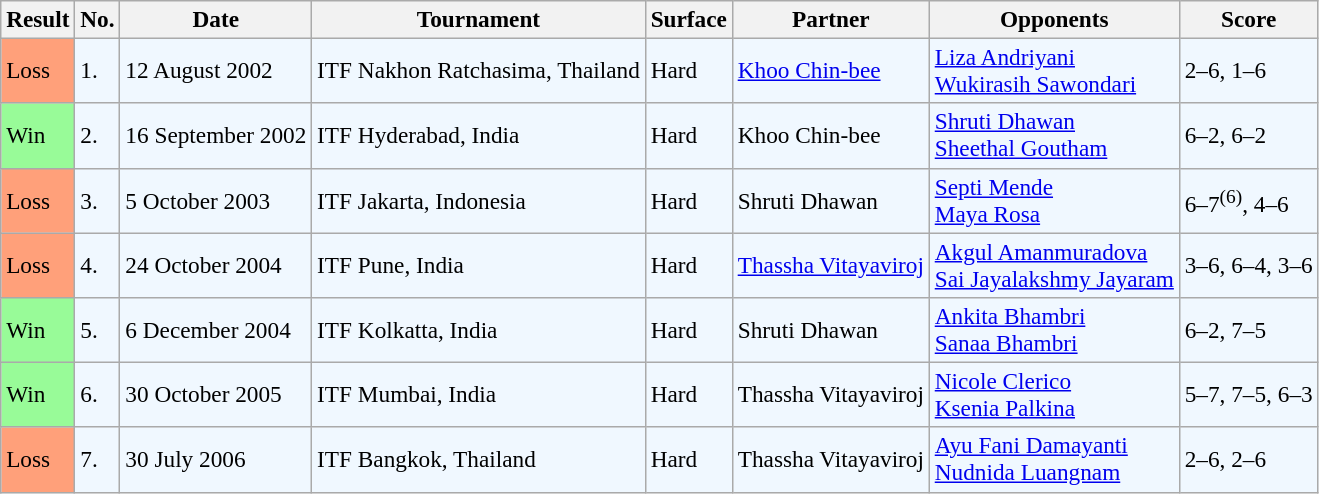<table class="sortable wikitable" style="font-size:97%;">
<tr>
<th>Result</th>
<th>No.</th>
<th>Date</th>
<th>Tournament</th>
<th>Surface</th>
<th>Partner</th>
<th>Opponents</th>
<th class="unsortable">Score</th>
</tr>
<tr bgcolor="#f0f8ff">
<td style="background:#ffa07a;">Loss</td>
<td>1.</td>
<td>12 August 2002</td>
<td>ITF Nakhon Ratchasima, Thailand</td>
<td>Hard</td>
<td> <a href='#'>Khoo Chin-bee</a></td>
<td> <a href='#'>Liza Andriyani</a> <br>  <a href='#'>Wukirasih Sawondari</a></td>
<td>2–6, 1–6</td>
</tr>
<tr bgcolor="#f0f8ff">
<td style="background:#98fb98;">Win</td>
<td>2.</td>
<td>16 September 2002</td>
<td>ITF Hyderabad, India</td>
<td>Hard</td>
<td> Khoo Chin-bee</td>
<td> <a href='#'>Shruti Dhawan</a> <br>  <a href='#'>Sheethal Goutham</a></td>
<td>6–2, 6–2</td>
</tr>
<tr bgcolor="#f0f8ff">
<td style="background:#ffa07a;">Loss</td>
<td>3.</td>
<td>5 October 2003</td>
<td>ITF Jakarta, Indonesia</td>
<td>Hard</td>
<td> Shruti Dhawan</td>
<td> <a href='#'>Septi Mende</a> <br>  <a href='#'>Maya Rosa</a></td>
<td>6–7<sup>(6)</sup>, 4–6</td>
</tr>
<tr bgcolor="#f0f8ff">
<td style="background:#ffa07a;">Loss</td>
<td>4.</td>
<td>24 October 2004</td>
<td>ITF Pune, India</td>
<td>Hard</td>
<td> <a href='#'>Thassha Vitayaviroj</a></td>
<td> <a href='#'>Akgul Amanmuradova</a> <br>  <a href='#'>Sai Jayalakshmy Jayaram</a></td>
<td>3–6, 6–4, 3–6</td>
</tr>
<tr style="background:#f0f8ff;">
<td style="background:#98fb98;">Win</td>
<td>5.</td>
<td>6 December 2004</td>
<td>ITF Kolkatta, India</td>
<td>Hard</td>
<td> Shruti Dhawan</td>
<td> <a href='#'>Ankita Bhambri</a> <br>  <a href='#'>Sanaa Bhambri</a></td>
<td>6–2, 7–5</td>
</tr>
<tr bgcolor="#f0f8ff">
<td style="background:#98fb98;">Win</td>
<td>6.</td>
<td>30 October 2005</td>
<td>ITF Mumbai, India</td>
<td>Hard</td>
<td> Thassha Vitayaviroj</td>
<td> <a href='#'>Nicole Clerico</a> <br>  <a href='#'>Ksenia Palkina</a></td>
<td>5–7, 7–5, 6–3</td>
</tr>
<tr style="background:#f0f8ff;">
<td style="background:#ffa07a;">Loss</td>
<td>7.</td>
<td>30 July 2006</td>
<td>ITF Bangkok, Thailand</td>
<td>Hard</td>
<td> Thassha Vitayaviroj</td>
<td> <a href='#'>Ayu Fani Damayanti</a> <br>  <a href='#'>Nudnida Luangnam</a></td>
<td>2–6, 2–6</td>
</tr>
</table>
